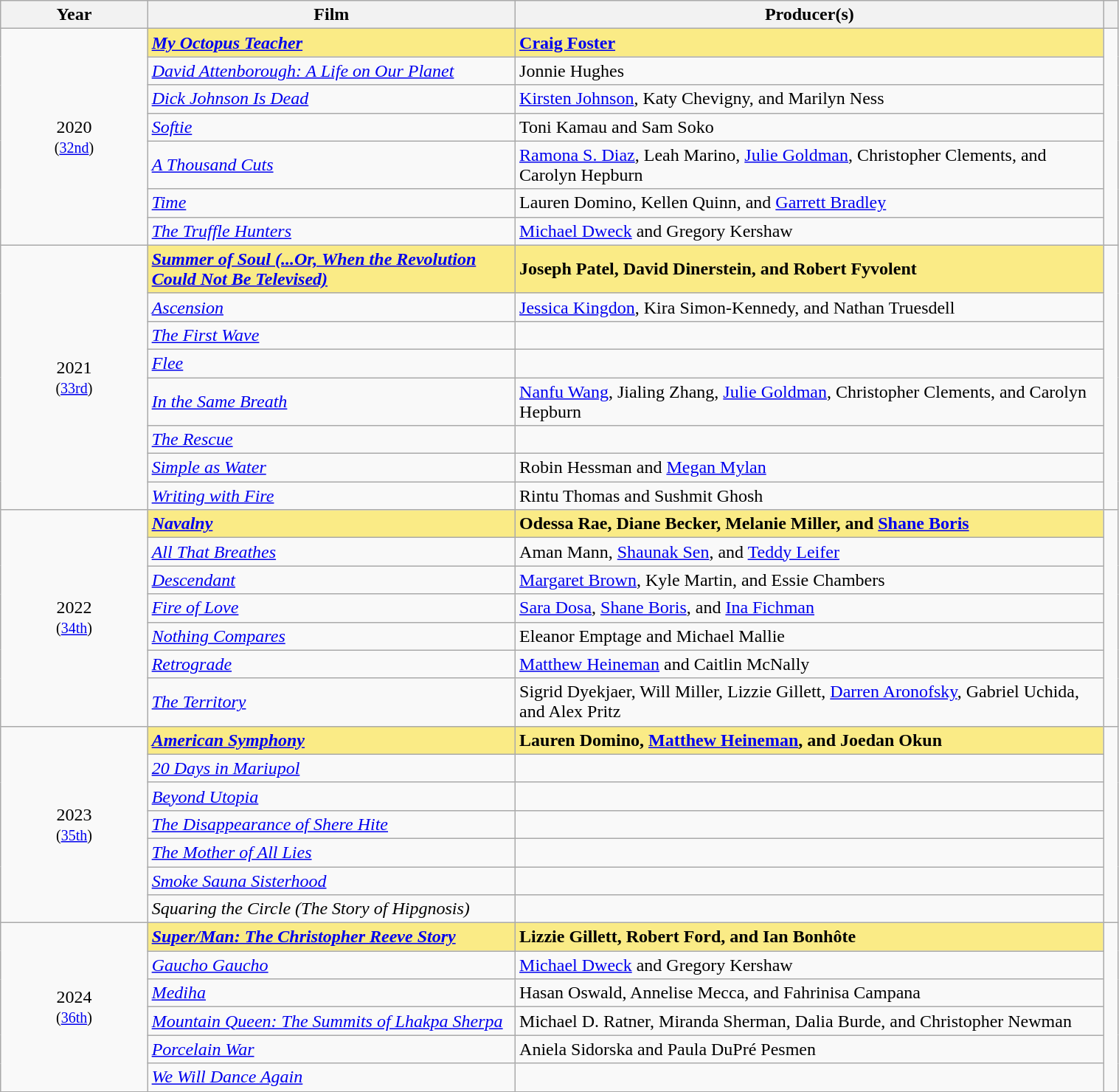<table class="wikitable" width="80%" cellpadding="5">
<tr>
<th width="10%">Year</th>
<th width="25%">Film</th>
<th width="40%">Producer(s)</th>
<th width="1%"><strong></strong></th>
</tr>
<tr>
<td rowspan=7 style="text-align:center;">2020<br><small>(<a href='#'>32nd</a>)</small></td>
<td style="background:#FAEB86;"><strong><em><a href='#'>My Octopus Teacher</a></em></strong></td>
<td style="background:#FAEB86;"><strong><a href='#'>Craig Foster</a></strong></td>
<td rowspan=7 style="text-align:center;"></td>
</tr>
<tr>
<td><em><a href='#'>David Attenborough: A Life on Our Planet</a></em></td>
<td>Jonnie Hughes</td>
</tr>
<tr>
<td><em><a href='#'>Dick Johnson Is Dead</a></em></td>
<td><a href='#'>Kirsten Johnson</a>, Katy Chevigny, and Marilyn Ness</td>
</tr>
<tr>
<td><em><a href='#'>Softie</a></em></td>
<td>Toni Kamau and Sam Soko</td>
</tr>
<tr>
<td><em><a href='#'>A Thousand Cuts</a></em></td>
<td><a href='#'>Ramona S. Diaz</a>, Leah Marino, <a href='#'>Julie Goldman</a>, Christopher Clements, and Carolyn Hepburn</td>
</tr>
<tr>
<td><em><a href='#'>Time</a></em></td>
<td>Lauren Domino, Kellen Quinn, and <a href='#'>Garrett Bradley</a></td>
</tr>
<tr>
<td><em><a href='#'>The Truffle Hunters</a></em></td>
<td><a href='#'>Michael Dweck</a> and Gregory Kershaw</td>
</tr>
<tr>
<td rowspan=8 style="text-align:center;">2021<br><small>(<a href='#'>33rd</a>)</small></td>
<td style="background:#FAEB86;"><strong><em><a href='#'>Summer of Soul (...Or, When the Revolution Could Not Be Televised)</a></em></strong></td>
<td style="background:#FAEB86;"><strong>Joseph Patel, David Dinerstein, and Robert Fyvolent</strong></td>
<td rowspan=8 style="text-align:center;"><br></td>
</tr>
<tr>
<td><em><a href='#'>Ascension</a></em></td>
<td><a href='#'>Jessica Kingdon</a>, Kira Simon-Kennedy, and Nathan Truesdell</td>
</tr>
<tr>
<td><em><a href='#'>The First Wave</a></em></td>
<td></td>
</tr>
<tr>
<td><em><a href='#'>Flee</a></em></td>
<td></td>
</tr>
<tr>
<td><em><a href='#'>In the Same Breath</a></em></td>
<td><a href='#'>Nanfu Wang</a>, Jialing Zhang, <a href='#'>Julie Goldman</a>, Christopher Clements, and Carolyn Hepburn</td>
</tr>
<tr>
<td><em><a href='#'>The Rescue</a></em></td>
<td></td>
</tr>
<tr>
<td><em><a href='#'>Simple as Water</a></em></td>
<td>Robin Hessman and <a href='#'>Megan Mylan</a></td>
</tr>
<tr>
<td><em><a href='#'>Writing with Fire</a></em></td>
<td>Rintu Thomas and Sushmit Ghosh</td>
</tr>
<tr>
<td rowspan=7 style="text-align:center;">2022<br><small>(<a href='#'>34th</a>)</small></td>
<td style="background:#FAEB86;"><strong><em><a href='#'>Navalny</a></em></strong></td>
<td style="background:#FAEB86;"><strong>Odessa Rae, Diane Becker, Melanie Miller, and <a href='#'>Shane Boris</a></strong></td>
<td rowspan=7 style="text-align:center;"><br></td>
</tr>
<tr>
<td><em><a href='#'>All That Breathes</a></em></td>
<td>Aman Mann, <a href='#'>Shaunak Sen</a>, and <a href='#'>Teddy Leifer</a></td>
</tr>
<tr>
<td><em><a href='#'>Descendant</a></em></td>
<td><a href='#'>Margaret Brown</a>, Kyle Martin, and Essie Chambers</td>
</tr>
<tr>
<td><em><a href='#'>Fire of Love</a></em></td>
<td><a href='#'>Sara Dosa</a>, <a href='#'>Shane Boris</a>, and <a href='#'>Ina Fichman</a></td>
</tr>
<tr>
<td><em><a href='#'>Nothing Compares</a></em></td>
<td>Eleanor Emptage and Michael Mallie</td>
</tr>
<tr>
<td><em><a href='#'>Retrograde</a></em></td>
<td><a href='#'>Matthew Heineman</a> and Caitlin McNally</td>
</tr>
<tr>
<td><em><a href='#'>The Territory</a></em></td>
<td>Sigrid Dyekjaer, Will Miller, Lizzie Gillett, <a href='#'>Darren Aronofsky</a>, Gabriel Uchida, and Alex Pritz</td>
</tr>
<tr>
<td rowspan=7 style="text-align:center;">2023<br><small>(<a href='#'>35th</a>)</small></td>
<td style="background:#FAEB86;"><strong><em><a href='#'>American Symphony</a></em></strong></td>
<td style="background:#FAEB86;"><strong>Lauren Domino, <a href='#'>Matthew Heineman</a>, and Joedan Okun</strong></td>
<td rowspan=7 style="text-align:center;"></td>
</tr>
<tr>
<td><em><a href='#'>20 Days in Mariupol</a></em></td>
<td></td>
</tr>
<tr>
<td><em><a href='#'>Beyond Utopia</a></em></td>
<td></td>
</tr>
<tr>
<td><em><a href='#'>The Disappearance of Shere Hite</a></em></td>
<td></td>
</tr>
<tr>
<td><em><a href='#'>The Mother of All Lies</a></em></td>
<td></td>
</tr>
<tr>
<td><em><a href='#'>Smoke Sauna Sisterhood</a></em></td>
<td></td>
</tr>
<tr>
<td><em>Squaring the Circle (The Story of Hipgnosis)</em></td>
<td></td>
</tr>
<tr>
<td rowspan=6 style="text-align:center;">2024<br><small>(<a href='#'>36th</a>)</small></td>
<td style="background:#FAEB86;"><strong><em><a href='#'>Super/Man: The Christopher Reeve Story</a></em></strong></td>
<td style="background:#FAEB86;"><strong>Lizzie Gillett, Robert Ford, and Ian Bonhôte</strong></td>
<td rowspan=6 style="text-align:center;"></td>
</tr>
<tr>
<td><em><a href='#'>Gaucho Gaucho</a></em></td>
<td><a href='#'>Michael Dweck</a> and Gregory Kershaw</td>
</tr>
<tr>
<td><em><a href='#'>Mediha</a></em></td>
<td>Hasan Oswald, Annelise Mecca, and Fahrinisa Campana</td>
</tr>
<tr>
<td><em><a href='#'>Mountain Queen: The Summits of Lhakpa Sherpa</a></em></td>
<td>Michael D. Ratner, Miranda Sherman, Dalia Burde, and Christopher Newman</td>
</tr>
<tr>
<td><em><a href='#'>Porcelain War</a></em></td>
<td>Aniela Sidorska and Paula DuPré Pesmen</td>
</tr>
<tr>
<td><em><a href='#'>We Will Dance Again</a></em></td>
<td></td>
</tr>
</table>
